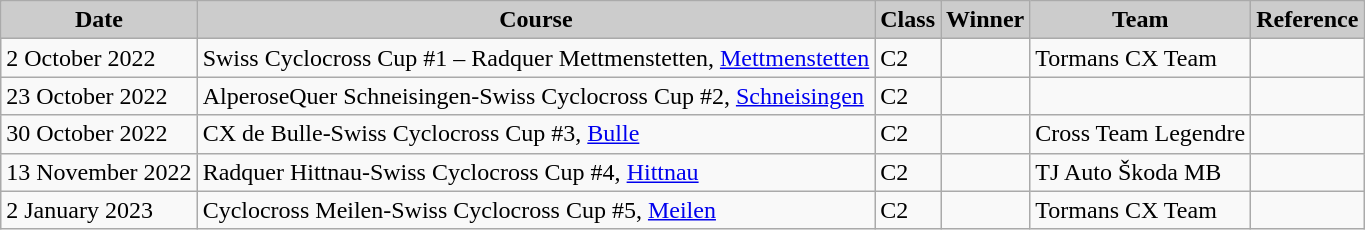<table class="wikitable sortable alternance ">
<tr>
<th scope="col" style="background-color:#CCCCCC;">Date</th>
<th scope="col" style="background-color:#CCCCCC;">Course</th>
<th scope="col" style="background-color:#CCCCCC;">Class</th>
<th scope="col" style="background-color:#CCCCCC;">Winner</th>
<th scope="col" style="background-color:#CCCCCC;">Team</th>
<th scope="col" style="background-color:#CCCCCC;">Reference</th>
</tr>
<tr>
<td>2 October 2022</td>
<td> Swiss Cyclocross Cup #1 – Radquer Mettmenstetten, <a href='#'>Mettmenstetten</a></td>
<td>C2</td>
<td></td>
<td>Tormans CX Team</td>
<td></td>
</tr>
<tr>
<td>23 October 2022</td>
<td> AlperoseQuer Schneisingen-Swiss Cyclocross Cup #2, <a href='#'>Schneisingen</a></td>
<td>C2</td>
<td></td>
<td></td>
<td></td>
</tr>
<tr>
<td>30 October 2022</td>
<td> CX de Bulle-Swiss Cyclocross Cup #3, <a href='#'>Bulle</a></td>
<td>C2</td>
<td></td>
<td>Cross Team Legendre</td>
<td></td>
</tr>
<tr>
<td>13 November 2022</td>
<td> Radquer Hittnau-Swiss Cyclocross Cup #4, <a href='#'>Hittnau</a></td>
<td>C2</td>
<td></td>
<td>TJ Auto Škoda MB</td>
<td></td>
</tr>
<tr>
<td>2 January 2023</td>
<td> Cyclocross Meilen-Swiss Cyclocross Cup #5, <a href='#'>Meilen</a></td>
<td>C2</td>
<td></td>
<td>Tormans CX Team</td>
<td></td>
</tr>
</table>
